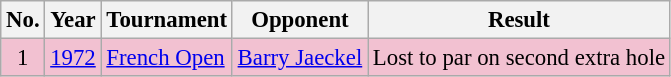<table class="wikitable" style="font-size:95%;">
<tr>
<th>No.</th>
<th>Year</th>
<th>Tournament</th>
<th>Opponent</th>
<th>Result</th>
</tr>
<tr style="background:#F2C1D1;">
<td align=center>1</td>
<td><a href='#'>1972</a></td>
<td><a href='#'>French Open</a></td>
<td> <a href='#'>Barry Jaeckel</a></td>
<td>Lost to par on second extra hole</td>
</tr>
</table>
